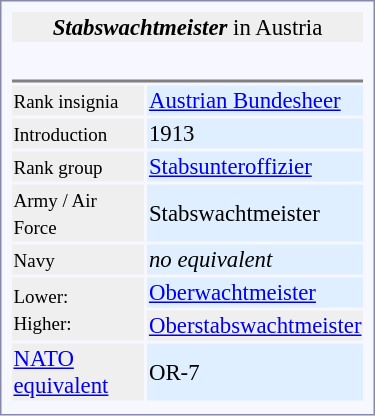<table style="border:1px solid #8888aa; background-color:#f7f8ff; padding:5px; font-size:95%; margin: 0px 12px 12px 0px; float:right; width:250px">
<tr ---->
<td bgcolor="#efefef" colspan=2 align="center"> <strong><em>Stabswachtmeister</em></strong> in Austria</td>
</tr>
<tr ---->
<td align="center" colspan=2 style="border-bottom:2px solid gray;font-size:smaller"><br><table align="center">
<tr>
<td></td>
<td>  </td>
</tr>
</table>
</td>
</tr>
<tr ---->
<td bgcolor="#efefef"><small>Rank insignia</small></td>
<td bgcolor="#dfefff"><a href='#'>Austrian Bundesheer</a></td>
</tr>
<tr ---->
<td bgcolor="#efefef"><small>Introduction</small></td>
<td bgcolor="#dfefff">1913</td>
</tr>
<tr ---->
<td bgcolor="#efefef"><small>Rank group</small></td>
<td bgcolor="#dfefff"><a href='#'>Stabsunteroffizier</a></td>
</tr>
<tr ---->
<td bgcolor="#efefef"><small>Army / Air Force</small></td>
<td bgcolor="#dfefff">Stabswachtmeister</td>
</tr>
<tr ---->
<td bgcolor="#efefef"><small>Navy</small></td>
<td bgcolor="#dfefff"><em>no equivalent</em></td>
</tr>
<tr ---->
<td bgcolor="#efefef" rowspan=2><small>Lower:<br>Higher:</small></td>
<td bgcolor="#dfefff"><a href='#'>Oberwachtmeister</a></td>
</tr>
<tr ---->
<td bgcolor="#efefef" bgcolor="#dfefff"><a href='#'>Oberstabswachtmeister</a></td>
</tr>
<tr ---->
<td bgcolor="#efefef"><a href='#'>NATO<br>equivalent</a></td>
<td bgcolor="#dfefff">OR-7</td>
</tr>
<tr ---->
</tr>
</table>
